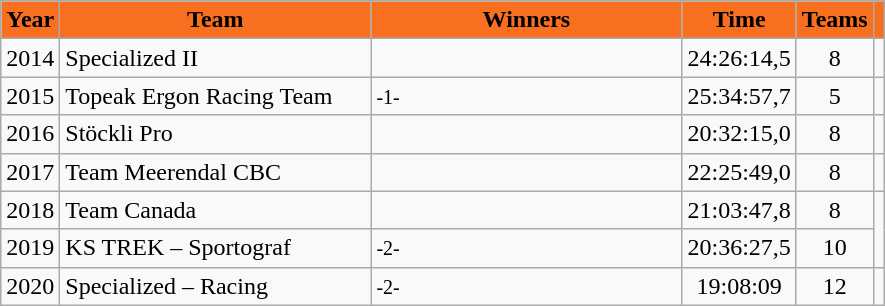<table class="wikitable sortable" style="text-align:center">
<tr>
<th style="background-color:#f76f1f">Year</th>
<th style="background-color:#f76f1f"width=200px>Team</th>
<th style="background-color:#f76f1f" width=200px>Winners</th>
<th style="background-color:#f76f1f">Time</th>
<th style="background-color:#f76f1f">Teams</th>
<th style="background-color:#f76f1f"></th>
</tr>
<tr>
<td>2014</td>
<td align=left>Specialized II</td>
<td align=left><br></td>
<td>24:26:14,5</td>
<td>8</td>
<td></td>
</tr>
<tr>
<td>2015</td>
<td align=left>Topeak Ergon Racing Team</td>
<td align=left> <small>-1-</small><br></td>
<td>25:34:57,7</td>
<td>5</td>
<td></td>
</tr>
<tr>
<td>2016</td>
<td align=left>Stöckli Pro</td>
<td align=left><br></td>
<td>20:32:15,0</td>
<td>8</td>
<td></td>
</tr>
<tr>
<td>2017</td>
<td align=left>Team Meerendal CBC</td>
<td align=left><br></td>
<td>22:25:49,0</td>
<td>8</td>
<td></td>
</tr>
<tr>
<td>2018</td>
<td align=left>Team Canada</td>
<td align=left><br></td>
<td>21:03:47,8</td>
<td>8</td>
<td rowspan=2></td>
</tr>
<tr>
<td>2019</td>
<td align=left>KS TREK – Sportograf</td>
<td align=left> <small>-2-</small><br></td>
<td>20:36:27,5</td>
<td>10</td>
</tr>
<tr>
<td>2020</td>
<td align=left>Specialized – Racing</td>
<td align=left> <small>-2-</small><br></td>
<td>19:08:09</td>
<td>12</td>
</tr>
</table>
